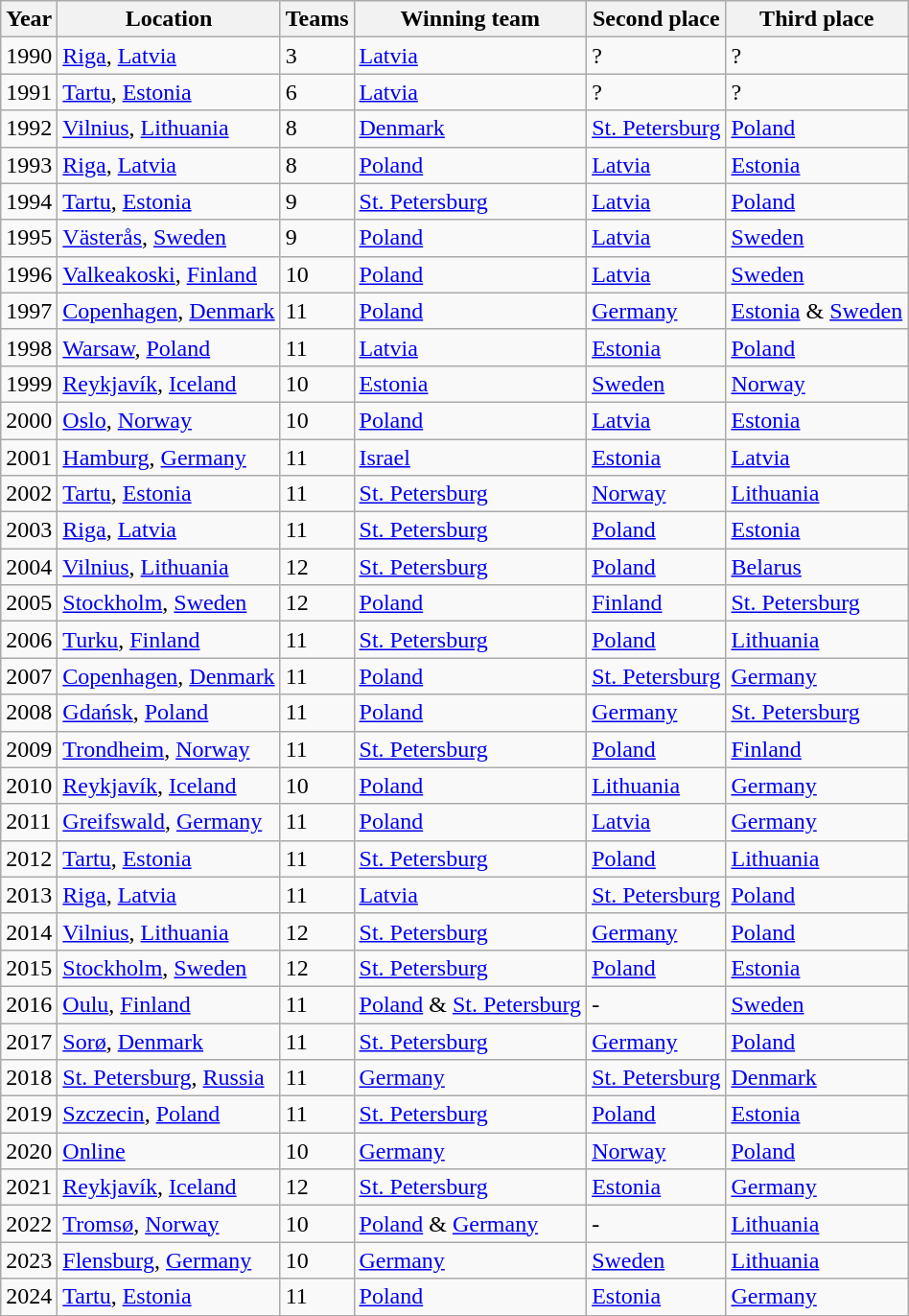<table class="wikitable">
<tr>
<th>Year</th>
<th>Location</th>
<th>Teams</th>
<th>Winning team</th>
<th>Second place</th>
<th>Third place</th>
</tr>
<tr>
<td>1990</td>
<td><a href='#'>Riga</a>, <a href='#'>Latvia</a></td>
<td>3</td>
<td><a href='#'>Latvia</a></td>
<td>?</td>
<td>?</td>
</tr>
<tr>
<td>1991</td>
<td><a href='#'>Tartu</a>, <a href='#'>Estonia</a></td>
<td>6</td>
<td><a href='#'>Latvia</a></td>
<td>?</td>
<td>?</td>
</tr>
<tr>
<td>1992</td>
<td><a href='#'>Vilnius</a>, <a href='#'>Lithuania</a></td>
<td>8</td>
<td><a href='#'>Denmark</a></td>
<td><a href='#'>St. Petersburg</a></td>
<td><a href='#'>Poland</a></td>
</tr>
<tr>
<td>1993</td>
<td><a href='#'>Riga</a>, <a href='#'>Latvia</a></td>
<td>8</td>
<td><a href='#'>Poland</a></td>
<td><a href='#'>Latvia</a></td>
<td><a href='#'>Estonia</a></td>
</tr>
<tr>
<td>1994</td>
<td><a href='#'>Tartu</a>, <a href='#'>Estonia</a></td>
<td>9</td>
<td><a href='#'>St. Petersburg</a></td>
<td><a href='#'>Latvia</a></td>
<td><a href='#'>Poland</a></td>
</tr>
<tr>
<td>1995</td>
<td><a href='#'>Västerås</a>, <a href='#'>Sweden</a></td>
<td>9</td>
<td><a href='#'>Poland</a></td>
<td><a href='#'>Latvia</a></td>
<td><a href='#'>Sweden</a></td>
</tr>
<tr>
<td>1996</td>
<td><a href='#'>Valkeakoski</a>, <a href='#'>Finland</a></td>
<td>10</td>
<td><a href='#'>Poland</a></td>
<td><a href='#'>Latvia</a></td>
<td><a href='#'>Sweden</a></td>
</tr>
<tr>
<td>1997</td>
<td><a href='#'>Copenhagen</a>, <a href='#'>Denmark</a></td>
<td>11</td>
<td><a href='#'>Poland</a></td>
<td><a href='#'>Germany</a></td>
<td><a href='#'>Estonia</a> & <a href='#'>Sweden</a></td>
</tr>
<tr>
<td>1998</td>
<td><a href='#'>Warsaw</a>, <a href='#'>Poland</a></td>
<td>11</td>
<td><a href='#'>Latvia</a></td>
<td><a href='#'>Estonia</a></td>
<td><a href='#'>Poland</a></td>
</tr>
<tr>
<td>1999</td>
<td><a href='#'>Reykjavík</a>, <a href='#'>Iceland</a></td>
<td>10</td>
<td><a href='#'>Estonia</a></td>
<td><a href='#'>Sweden</a></td>
<td><a href='#'>Norway</a></td>
</tr>
<tr>
<td>2000</td>
<td><a href='#'>Oslo</a>, <a href='#'>Norway</a></td>
<td>10</td>
<td><a href='#'>Poland</a></td>
<td><a href='#'>Latvia</a></td>
<td><a href='#'>Estonia</a></td>
</tr>
<tr>
<td>2001</td>
<td><a href='#'>Hamburg</a>, <a href='#'>Germany</a></td>
<td>11</td>
<td><a href='#'>Israel</a></td>
<td><a href='#'>Estonia</a></td>
<td><a href='#'>Latvia</a></td>
</tr>
<tr>
<td>2002</td>
<td><a href='#'>Tartu</a>, <a href='#'>Estonia</a></td>
<td>11</td>
<td><a href='#'>St. Petersburg</a></td>
<td><a href='#'>Norway</a></td>
<td><a href='#'>Lithuania</a></td>
</tr>
<tr>
<td>2003</td>
<td><a href='#'>Riga</a>, <a href='#'>Latvia</a></td>
<td>11</td>
<td><a href='#'>St. Petersburg</a></td>
<td><a href='#'>Poland</a></td>
<td><a href='#'>Estonia</a></td>
</tr>
<tr>
<td>2004</td>
<td><a href='#'>Vilnius</a>, <a href='#'>Lithuania</a></td>
<td>12</td>
<td><a href='#'>St. Petersburg</a></td>
<td><a href='#'>Poland</a></td>
<td><a href='#'>Belarus</a></td>
</tr>
<tr>
<td>2005</td>
<td><a href='#'>Stockholm</a>, <a href='#'>Sweden</a></td>
<td>12</td>
<td><a href='#'>Poland</a></td>
<td><a href='#'>Finland</a></td>
<td><a href='#'>St. Petersburg</a></td>
</tr>
<tr>
<td>2006</td>
<td><a href='#'>Turku</a>, <a href='#'>Finland</a></td>
<td>11</td>
<td><a href='#'>St. Petersburg</a></td>
<td><a href='#'>Poland</a></td>
<td><a href='#'>Lithuania</a></td>
</tr>
<tr>
<td>2007</td>
<td><a href='#'>Copenhagen</a>, <a href='#'>Denmark</a></td>
<td>11</td>
<td><a href='#'>Poland</a></td>
<td><a href='#'>St. Petersburg</a></td>
<td><a href='#'>Germany</a></td>
</tr>
<tr>
<td>2008</td>
<td><a href='#'>Gdańsk</a>, <a href='#'>Poland</a></td>
<td>11</td>
<td><a href='#'>Poland</a></td>
<td><a href='#'>Germany</a></td>
<td><a href='#'>St. Petersburg</a></td>
</tr>
<tr>
<td>2009</td>
<td><a href='#'>Trondheim</a>, <a href='#'>Norway</a></td>
<td>11</td>
<td><a href='#'>St. Petersburg</a></td>
<td><a href='#'>Poland</a></td>
<td><a href='#'>Finland</a></td>
</tr>
<tr>
<td>2010</td>
<td><a href='#'>Reykjavík</a>, <a href='#'>Iceland</a></td>
<td>10</td>
<td><a href='#'>Poland</a></td>
<td><a href='#'>Lithuania</a></td>
<td><a href='#'>Germany</a></td>
</tr>
<tr>
<td>2011</td>
<td><a href='#'>Greifswald</a>, <a href='#'>Germany</a></td>
<td>11</td>
<td><a href='#'>Poland</a></td>
<td><a href='#'>Latvia</a></td>
<td><a href='#'>Germany</a></td>
</tr>
<tr>
<td>2012</td>
<td><a href='#'>Tartu</a>, <a href='#'>Estonia</a></td>
<td>11</td>
<td><a href='#'>St. Petersburg</a></td>
<td><a href='#'>Poland</a></td>
<td><a href='#'>Lithuania</a></td>
</tr>
<tr>
<td>2013</td>
<td><a href='#'>Riga</a>, <a href='#'>Latvia</a></td>
<td>11</td>
<td><a href='#'>Latvia</a></td>
<td><a href='#'>St. Petersburg</a></td>
<td><a href='#'>Poland</a></td>
</tr>
<tr>
<td>2014</td>
<td><a href='#'>Vilnius</a>, <a href='#'>Lithuania</a></td>
<td>12</td>
<td><a href='#'>St. Petersburg</a></td>
<td><a href='#'>Germany</a></td>
<td><a href='#'>Poland</a></td>
</tr>
<tr>
<td>2015</td>
<td><a href='#'>Stockholm</a>, <a href='#'>Sweden</a></td>
<td>12</td>
<td><a href='#'>St. Petersburg</a></td>
<td><a href='#'>Poland</a></td>
<td><a href='#'>Estonia</a></td>
</tr>
<tr>
<td>2016</td>
<td><a href='#'>Oulu</a>, <a href='#'>Finland</a></td>
<td>11</td>
<td><a href='#'>Poland</a> & <a href='#'>St. Petersburg</a></td>
<td>-</td>
<td><a href='#'>Sweden</a></td>
</tr>
<tr>
<td>2017</td>
<td><a href='#'>Sorø</a>, <a href='#'>Denmark</a></td>
<td>11</td>
<td><a href='#'>St. Petersburg</a></td>
<td><a href='#'>Germany</a></td>
<td><a href='#'>Poland</a></td>
</tr>
<tr>
<td>2018</td>
<td><a href='#'>St. Petersburg</a>, <a href='#'>Russia</a></td>
<td>11</td>
<td><a href='#'>Germany</a></td>
<td><a href='#'>St. Petersburg</a></td>
<td><a href='#'>Denmark</a></td>
</tr>
<tr>
<td>2019</td>
<td><a href='#'>Szczecin</a>, <a href='#'>Poland</a></td>
<td>11</td>
<td><a href='#'>St. Petersburg</a></td>
<td><a href='#'>Poland</a></td>
<td><a href='#'>Estonia</a></td>
</tr>
<tr>
<td>2020</td>
<td><a href='#'>Online</a></td>
<td>10</td>
<td><a href='#'>Germany</a></td>
<td><a href='#'>Norway</a></td>
<td><a href='#'>Poland</a></td>
</tr>
<tr>
<td>2021</td>
<td><a href='#'>Reykjavík</a>, <a href='#'>Iceland</a></td>
<td>12</td>
<td><a href='#'>St. Petersburg</a></td>
<td><a href='#'>Estonia</a></td>
<td><a href='#'>Germany</a></td>
</tr>
<tr>
<td>2022</td>
<td><a href='#'>Tromsø</a>, <a href='#'>Norway</a></td>
<td>10</td>
<td><a href='#'>Poland</a> & <a href='#'>Germany</a></td>
<td>-</td>
<td><a href='#'>Lithuania</a></td>
</tr>
<tr>
<td>2023</td>
<td><a href='#'>Flensburg</a>, <a href='#'>Germany</a></td>
<td>10</td>
<td><a href='#'>Germany</a></td>
<td><a href='#'>Sweden</a></td>
<td><a href='#'>Lithuania</a></td>
</tr>
<tr>
<td>2024</td>
<td><a href='#'>Tartu</a>, <a href='#'>Estonia</a></td>
<td>11</td>
<td><a href='#'>Poland</a></td>
<td><a href='#'>Estonia</a></td>
<td><a href='#'>Germany</a></td>
</tr>
</table>
